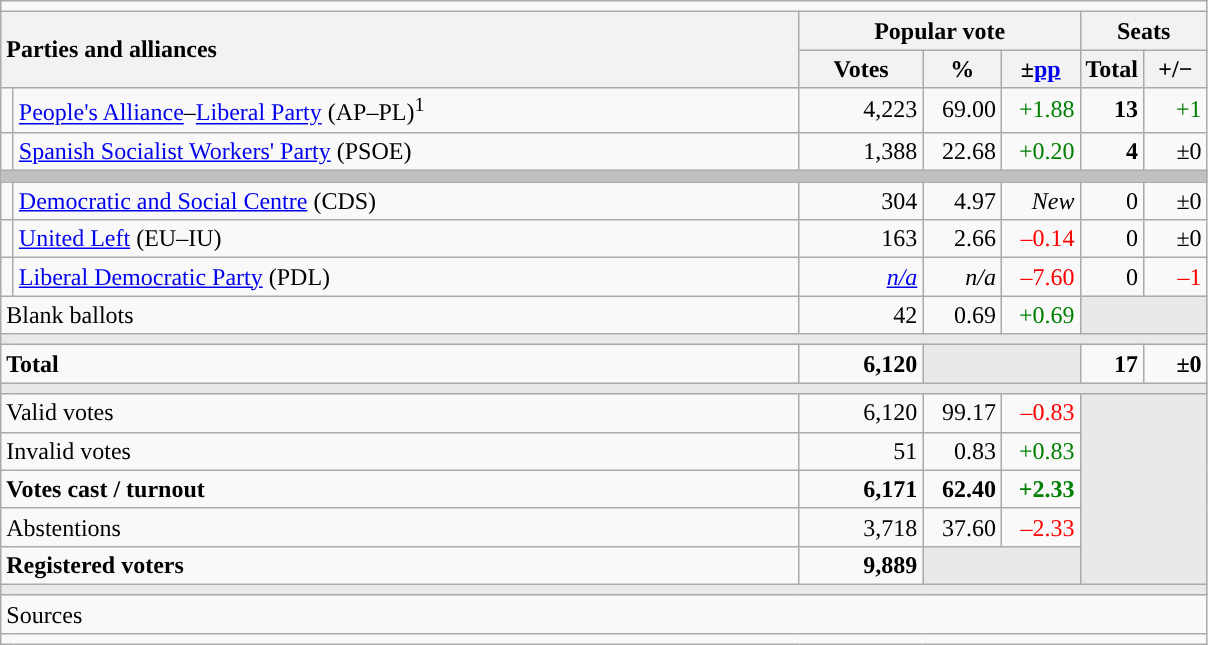<table class="wikitable" style="text-align:right;">
<tr>
<td colspan="7"></td>
</tr>
<tr>
<th style="text-align:left;" rowspan="2" colspan="2" width="525">Parties and alliances</th>
<th colspan="3">Popular vote</th>
<th colspan="2">Seats</th>
</tr>
<tr>
<th width="75">Votes</th>
<th width="45">%</th>
<th width="45">±<a href='#'>pp</a></th>
<th width="35">Total</th>
<th width="35">+/−</th>
</tr>
<tr>
<td width="1" style="color:inherit;background:"></td>
<td align="left"><a href='#'>People's Alliance</a>–<a href='#'>Liberal Party</a> (AP–PL)<sup>1</sup></td>
<td>4,223</td>
<td>69.00</td>
<td style="color:green;">+1.88</td>
<td><strong>13</strong></td>
<td style="color:green;">+1</td>
</tr>
<tr>
<td style="color:inherit;background:"></td>
<td align="left"><a href='#'>Spanish Socialist Workers' Party</a> (PSOE)</td>
<td>1,388</td>
<td>22.68</td>
<td style="color:green;">+0.20</td>
<td><strong>4</strong></td>
<td>±0</td>
</tr>
<tr>
<td colspan="7" bgcolor="#C0C0C0"></td>
</tr>
<tr>
<td style="color:inherit;background:"></td>
<td align="left"><a href='#'>Democratic and Social Centre</a> (CDS)</td>
<td>304</td>
<td>4.97</td>
<td><em>New</em></td>
<td>0</td>
<td>±0</td>
</tr>
<tr>
<td style="color:inherit;background:"></td>
<td align="left"><a href='#'>United Left</a> (EU–IU)</td>
<td>163</td>
<td>2.66</td>
<td style="color:red;">–0.14</td>
<td>0</td>
<td>±0</td>
</tr>
<tr>
<td style="color:inherit;background:"></td>
<td align="left"><a href='#'>Liberal Democratic Party</a> (PDL)</td>
<td><em><a href='#'>n/a</a></em></td>
<td><em>n/a</em></td>
<td style="color:red;">–7.60</td>
<td>0</td>
<td style="color:red;">–1</td>
</tr>
<tr>
<td align="left" colspan="2">Blank ballots</td>
<td>42</td>
<td>0.69</td>
<td style="color:green;">+0.69</td>
<td bgcolor="#E9E9E9" colspan="2"></td>
</tr>
<tr>
<td colspan="7" bgcolor="#E9E9E9"></td>
</tr>
<tr style="font-weight:bold;">
<td align="left" colspan="2">Total</td>
<td>6,120</td>
<td bgcolor="#E9E9E9" colspan="2"></td>
<td>17</td>
<td>±0</td>
</tr>
<tr>
<td colspan="7" bgcolor="#E9E9E9"></td>
</tr>
<tr>
<td align="left" colspan="2">Valid votes</td>
<td>6,120</td>
<td>99.17</td>
<td style="color:red;">–0.83</td>
<td bgcolor="#E9E9E9" colspan="2" rowspan="5"></td>
</tr>
<tr>
<td align="left" colspan="2">Invalid votes</td>
<td>51</td>
<td>0.83</td>
<td style="color:green;">+0.83</td>
</tr>
<tr style="font-weight:bold;">
<td align="left" colspan="2">Votes cast / turnout</td>
<td>6,171</td>
<td>62.40</td>
<td style="color:green;">+2.33</td>
</tr>
<tr>
<td align="left" colspan="2">Abstentions</td>
<td>3,718</td>
<td>37.60</td>
<td style="color:red;">–2.33</td>
</tr>
<tr style="font-weight:bold;">
<td align="left" colspan="2">Registered voters</td>
<td>9,889</td>
<td bgcolor="#E9E9E9" colspan="2"></td>
</tr>
<tr>
<td colspan="7" bgcolor="#E9E9E9"></td>
</tr>
<tr>
<td align="left" colspan="7">Sources</td>
</tr>
<tr>
<td colspan="7" style="text-align:left; max-width:790px;"></td>
</tr>
</table>
